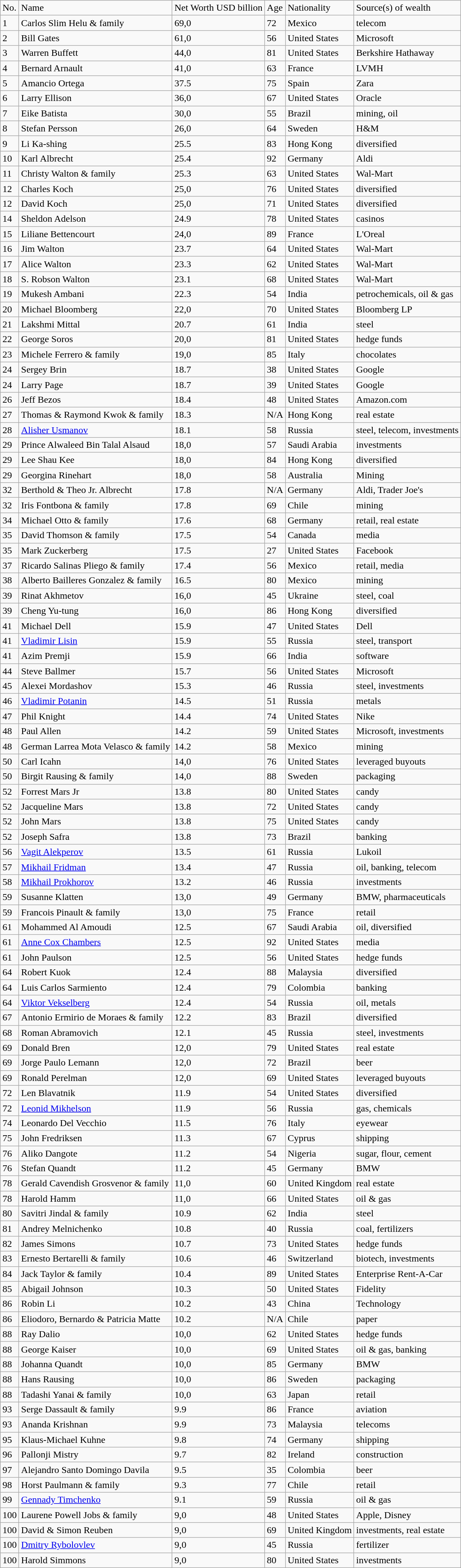<table class="wikitable">
<tr>
<td>No.</td>
<td>Name</td>
<td>Net Worth USD  billion</td>
<td>Age</td>
<td>Nationality</td>
<td>Source(s) of  wealth</td>
</tr>
<tr>
<td>1</td>
<td>Carlos Slim Helu  & family</td>
<td>69,0</td>
<td>72</td>
<td>Mexico</td>
<td>telecom</td>
</tr>
<tr>
<td>2</td>
<td>Bill Gates</td>
<td>61,0</td>
<td>56</td>
<td>United States</td>
<td>Microsoft</td>
</tr>
<tr>
<td>3</td>
<td>Warren Buffett</td>
<td>44,0</td>
<td>81</td>
<td>United States</td>
<td>Berkshire Hathaway</td>
</tr>
<tr>
<td>4</td>
<td>Bernard Arnault</td>
<td>41,0</td>
<td>63</td>
<td>France</td>
<td>LVMH</td>
</tr>
<tr>
<td>5</td>
<td>Amancio Ortega</td>
<td>37.5</td>
<td>75</td>
<td>Spain</td>
<td>Zara</td>
</tr>
<tr>
<td>6</td>
<td>Larry Ellison</td>
<td>36,0</td>
<td>67</td>
<td>United States</td>
<td>Oracle</td>
</tr>
<tr>
<td>7</td>
<td>Eike Batista</td>
<td>30,0</td>
<td>55</td>
<td>Brazil</td>
<td>mining, oil</td>
</tr>
<tr>
<td>8</td>
<td>Stefan Persson</td>
<td>26,0</td>
<td>64</td>
<td>Sweden</td>
<td>H&M</td>
</tr>
<tr>
<td>9</td>
<td>Li Ka-shing</td>
<td>25.5</td>
<td>83</td>
<td>Hong Kong</td>
<td>diversified</td>
</tr>
<tr>
<td>10</td>
<td>Karl Albrecht</td>
<td>25.4</td>
<td>92</td>
<td>Germany</td>
<td>Aldi</td>
</tr>
<tr>
<td>11</td>
<td>Christy Walton &  family</td>
<td>25.3</td>
<td>63</td>
<td>United States</td>
<td>Wal-Mart</td>
</tr>
<tr>
<td>12</td>
<td>Charles Koch</td>
<td>25,0</td>
<td>76</td>
<td>United States</td>
<td>diversified</td>
</tr>
<tr>
<td>12</td>
<td>David Koch</td>
<td>25,0</td>
<td>71</td>
<td>United States</td>
<td>diversified</td>
</tr>
<tr>
<td>14</td>
<td>Sheldon Adelson</td>
<td>24.9</td>
<td>78</td>
<td>United States</td>
<td>casinos</td>
</tr>
<tr>
<td>15</td>
<td>Liliane Bettencourt</td>
<td>24,0</td>
<td>89</td>
<td>France</td>
<td>L'Oreal</td>
</tr>
<tr>
<td>16</td>
<td>Jim Walton</td>
<td>23.7</td>
<td>64</td>
<td>United States</td>
<td>Wal-Mart</td>
</tr>
<tr>
<td>17</td>
<td>Alice Walton</td>
<td>23.3</td>
<td>62</td>
<td>United States</td>
<td>Wal-Mart</td>
</tr>
<tr>
<td>18</td>
<td>S. Robson Walton</td>
<td>23.1</td>
<td>68</td>
<td>United States</td>
<td>Wal-Mart</td>
</tr>
<tr>
<td>19</td>
<td>Mukesh Ambani</td>
<td>22.3</td>
<td>54</td>
<td>India</td>
<td>petrochemicals, oil  & gas</td>
</tr>
<tr>
<td>20</td>
<td>Michael Bloomberg</td>
<td>22,0</td>
<td>70</td>
<td>United States</td>
<td>Bloomberg LP</td>
</tr>
<tr>
<td>21</td>
<td>Lakshmi Mittal</td>
<td>20.7</td>
<td>61</td>
<td>India</td>
<td>steel</td>
</tr>
<tr>
<td>22</td>
<td>George Soros</td>
<td>20,0</td>
<td>81</td>
<td>United States</td>
<td>hedge funds</td>
</tr>
<tr>
<td>23</td>
<td>Michele Ferrero &  family</td>
<td>19,0</td>
<td>85</td>
<td>Italy</td>
<td>chocolates</td>
</tr>
<tr>
<td>24</td>
<td>Sergey Brin</td>
<td>18.7</td>
<td>38</td>
<td>United States</td>
<td>Google</td>
</tr>
<tr>
<td>24</td>
<td>Larry Page</td>
<td>18.7</td>
<td>39</td>
<td>United States</td>
<td>Google</td>
</tr>
<tr>
<td>26</td>
<td>Jeff Bezos</td>
<td>18.4</td>
<td>48</td>
<td>United States</td>
<td>Amazon.com</td>
</tr>
<tr>
<td>27</td>
<td>Thomas & Raymond  Kwok & family</td>
<td>18.3</td>
<td>N/A</td>
<td>Hong Kong</td>
<td>real estate</td>
</tr>
<tr>
<td>28</td>
<td><a href='#'>Alisher Usmanov</a></td>
<td>18.1</td>
<td>58</td>
<td>Russia</td>
<td>steel, telecom,  investments</td>
</tr>
<tr>
<td>29</td>
<td>Prince Alwaleed Bin  Talal Alsaud</td>
<td>18,0</td>
<td>57</td>
<td>Saudi Arabia</td>
<td>investments</td>
</tr>
<tr>
<td>29</td>
<td>Lee Shau Kee</td>
<td>18,0</td>
<td>84</td>
<td>Hong Kong</td>
<td>diversified</td>
</tr>
<tr>
<td>29</td>
<td>Georgina Rinehart</td>
<td>18,0</td>
<td>58</td>
<td>Australia</td>
<td>Mining</td>
</tr>
<tr>
<td>32</td>
<td>Berthold & Theo  Jr. Albrecht</td>
<td>17.8</td>
<td>N/A</td>
<td>Germany</td>
<td>Aldi, Trader Joe's</td>
</tr>
<tr>
<td>32</td>
<td>Iris Fontbona &  family</td>
<td>17.8</td>
<td>69</td>
<td>Chile</td>
<td>mining</td>
</tr>
<tr>
<td>34</td>
<td>Michael Otto &  family</td>
<td>17.6</td>
<td>68</td>
<td>Germany</td>
<td>retail, real estate</td>
</tr>
<tr>
<td>35</td>
<td>David Thomson &  family</td>
<td>17.5</td>
<td>54</td>
<td>Canada</td>
<td>media</td>
</tr>
<tr>
<td>35</td>
<td>Mark Zuckerberg</td>
<td>17.5</td>
<td>27</td>
<td>United States</td>
<td>Facebook</td>
</tr>
<tr>
<td>37</td>
<td>Ricardo Salinas  Pliego & family</td>
<td>17.4</td>
<td>56</td>
<td>Mexico</td>
<td>retail, media</td>
</tr>
<tr>
<td>38</td>
<td>Alberto Bailleres  Gonzalez & family</td>
<td>16.5</td>
<td>80</td>
<td>Mexico</td>
<td>mining</td>
</tr>
<tr>
<td>39</td>
<td>Rinat Akhmetov</td>
<td>16,0</td>
<td>45</td>
<td>Ukraine</td>
<td>steel, coal</td>
</tr>
<tr>
<td>39</td>
<td>Cheng Yu-tung</td>
<td>16,0</td>
<td>86</td>
<td>Hong Kong</td>
<td>diversified</td>
</tr>
<tr>
<td>41</td>
<td>Michael Dell</td>
<td>15.9</td>
<td>47</td>
<td>United States</td>
<td>Dell</td>
</tr>
<tr>
<td>41</td>
<td><a href='#'>Vladimir Lisin</a></td>
<td>15.9</td>
<td>55</td>
<td>Russia</td>
<td>steel, transport</td>
</tr>
<tr>
<td>41</td>
<td>Azim Premji</td>
<td>15.9</td>
<td>66</td>
<td>India</td>
<td>software</td>
</tr>
<tr>
<td>44</td>
<td>Steve Ballmer</td>
<td>15.7</td>
<td>56</td>
<td>United States</td>
<td>Microsoft</td>
</tr>
<tr>
<td>45</td>
<td>Alexei Mordashov</td>
<td>15.3</td>
<td>46</td>
<td>Russia</td>
<td>steel, investments</td>
</tr>
<tr>
<td>46</td>
<td><a href='#'>Vladimir Potanin</a></td>
<td>14.5</td>
<td>51</td>
<td>Russia</td>
<td>metals</td>
</tr>
<tr>
<td>47</td>
<td>Phil Knight</td>
<td>14.4</td>
<td>74</td>
<td>United States</td>
<td>Nike</td>
</tr>
<tr>
<td>48</td>
<td>Paul Allen</td>
<td>14.2</td>
<td>59</td>
<td>United States</td>
<td>Microsoft,  investments</td>
</tr>
<tr>
<td>48</td>
<td>German Larrea Mota  Velasco & family</td>
<td>14.2</td>
<td>58</td>
<td>Mexico</td>
<td>mining</td>
</tr>
<tr>
<td>50</td>
<td>Carl Icahn</td>
<td>14,0</td>
<td>76</td>
<td>United States</td>
<td>leveraged buyouts</td>
</tr>
<tr>
<td>50</td>
<td>Birgit Rausing &  family</td>
<td>14,0</td>
<td>88</td>
<td>Sweden</td>
<td>packaging</td>
</tr>
<tr>
<td>52</td>
<td>Forrest Mars Jr</td>
<td>13.8</td>
<td>80</td>
<td>United States</td>
<td>candy</td>
</tr>
<tr>
<td>52</td>
<td>Jacqueline Mars</td>
<td>13.8</td>
<td>72</td>
<td>United States</td>
<td>candy</td>
</tr>
<tr>
<td>52</td>
<td>John Mars</td>
<td>13.8</td>
<td>75</td>
<td>United States</td>
<td>candy</td>
</tr>
<tr>
<td>52</td>
<td>Joseph Safra</td>
<td>13.8</td>
<td>73</td>
<td>Brazil</td>
<td>banking</td>
</tr>
<tr>
<td>56</td>
<td><a href='#'>Vagit Alekperov</a></td>
<td>13.5</td>
<td>61</td>
<td>Russia</td>
<td>Lukoil</td>
</tr>
<tr>
<td>57</td>
<td><a href='#'>Mikhail Fridman</a></td>
<td>13.4</td>
<td>47</td>
<td>Russia</td>
<td>oil, banking, telecom</td>
</tr>
<tr>
<td>58</td>
<td><a href='#'>Mikhail Prokhorov</a></td>
<td>13.2</td>
<td>46</td>
<td>Russia</td>
<td>investments</td>
</tr>
<tr>
<td>59</td>
<td>Susanne Klatten</td>
<td>13,0</td>
<td>49</td>
<td>Germany</td>
<td>BMW, pharmaceuticals</td>
</tr>
<tr>
<td>59</td>
<td>Francois Pinault  & family</td>
<td>13,0</td>
<td>75</td>
<td>France</td>
<td>retail</td>
</tr>
<tr>
<td>61</td>
<td>Mohammed Al Amoudi</td>
<td>12.5</td>
<td>67</td>
<td>Saudi Arabia</td>
<td>oil, diversified</td>
</tr>
<tr>
<td>61</td>
<td><a href='#'>Anne Cox Chambers</a></td>
<td>12.5</td>
<td>92</td>
<td>United States</td>
<td>media</td>
</tr>
<tr>
<td>61</td>
<td>John Paulson</td>
<td>12.5</td>
<td>56</td>
<td>United States</td>
<td>hedge funds</td>
</tr>
<tr>
<td>64</td>
<td>Robert Kuok</td>
<td>12.4</td>
<td>88</td>
<td>Malaysia</td>
<td>diversified</td>
</tr>
<tr>
<td>64</td>
<td>Luis Carlos Sarmiento</td>
<td>12.4</td>
<td>79</td>
<td>Colombia</td>
<td>banking</td>
</tr>
<tr>
<td>64</td>
<td><a href='#'>Viktor Vekselberg</a></td>
<td>12.4</td>
<td>54</td>
<td>Russia</td>
<td>oil, metals</td>
</tr>
<tr>
<td>67</td>
<td>Antonio Ermirio de  Moraes & family</td>
<td>12.2</td>
<td>83</td>
<td>Brazil</td>
<td>diversified</td>
</tr>
<tr>
<td>68</td>
<td>Roman Abramovich</td>
<td>12.1</td>
<td>45</td>
<td>Russia</td>
<td>steel, investments</td>
</tr>
<tr>
<td>69</td>
<td>Donald Bren</td>
<td>12,0</td>
<td>79</td>
<td>United States</td>
<td>real estate</td>
</tr>
<tr>
<td>69</td>
<td>Jorge Paulo Lemann</td>
<td>12,0</td>
<td>72</td>
<td>Brazil</td>
<td>beer</td>
</tr>
<tr>
<td>69</td>
<td>Ronald Perelman</td>
<td>12,0</td>
<td>69</td>
<td>United States</td>
<td>leveraged buyouts</td>
</tr>
<tr>
<td>72</td>
<td>Len Blavatnik</td>
<td>11.9</td>
<td>54</td>
<td>United States</td>
<td>diversified</td>
</tr>
<tr>
<td>72</td>
<td><a href='#'>Leonid Mikhelson</a></td>
<td>11.9</td>
<td>56</td>
<td>Russia</td>
<td>gas, chemicals</td>
</tr>
<tr>
<td>74</td>
<td>Leonardo Del Vecchio</td>
<td>11.5</td>
<td>76</td>
<td>Italy</td>
<td>eyewear</td>
</tr>
<tr>
<td>75</td>
<td>John Fredriksen</td>
<td>11.3</td>
<td>67</td>
<td>Cyprus</td>
<td>shipping</td>
</tr>
<tr>
<td>76</td>
<td>Aliko Dangote</td>
<td>11.2</td>
<td>54</td>
<td>Nigeria</td>
<td>sugar, flour, cement</td>
</tr>
<tr>
<td>76</td>
<td>Stefan Quandt</td>
<td>11.2</td>
<td>45</td>
<td>Germany</td>
<td>BMW</td>
</tr>
<tr>
<td>78</td>
<td>Gerald Cavendish  Grosvenor & family</td>
<td>11,0</td>
<td>60</td>
<td>United Kingdom</td>
<td>real estate</td>
</tr>
<tr>
<td>78</td>
<td>Harold Hamm</td>
<td>11,0</td>
<td>66</td>
<td>United States</td>
<td>oil & gas</td>
</tr>
<tr>
<td>80</td>
<td>Savitri Jindal &  family</td>
<td>10.9</td>
<td>62</td>
<td>India</td>
<td>steel</td>
</tr>
<tr>
<td>81</td>
<td>Andrey Melnichenko</td>
<td>10.8</td>
<td>40</td>
<td>Russia</td>
<td>coal, fertilizers</td>
</tr>
<tr>
<td>82</td>
<td>James Simons</td>
<td>10.7</td>
<td>73</td>
<td>United States</td>
<td>hedge funds</td>
</tr>
<tr>
<td>83</td>
<td>Ernesto Bertarelli  & family</td>
<td>10.6</td>
<td>46</td>
<td>Switzerland</td>
<td>biotech, investments</td>
</tr>
<tr>
<td>84</td>
<td>Jack Taylor &  family</td>
<td>10.4</td>
<td>89</td>
<td>United States</td>
<td>Enterprise Rent-A-Car</td>
</tr>
<tr>
<td>85</td>
<td>Abigail Johnson</td>
<td>10.3</td>
<td>50</td>
<td>United States</td>
<td>Fidelity</td>
</tr>
<tr>
<td>86</td>
<td>Robin Li</td>
<td>10.2</td>
<td>43</td>
<td>China</td>
<td>Technology</td>
</tr>
<tr>
<td>86</td>
<td>Eliodoro, Bernardo  & Patricia Matte</td>
<td>10.2</td>
<td>N/A</td>
<td>Chile</td>
<td>paper</td>
</tr>
<tr>
<td>88</td>
<td>Ray Dalio</td>
<td>10,0</td>
<td>62</td>
<td>United States</td>
<td>hedge funds</td>
</tr>
<tr>
<td>88</td>
<td>George Kaiser</td>
<td>10,0</td>
<td>69</td>
<td>United States</td>
<td>oil & gas,  banking</td>
</tr>
<tr>
<td>88</td>
<td>Johanna Quandt</td>
<td>10,0</td>
<td>85</td>
<td>Germany</td>
<td>BMW</td>
</tr>
<tr>
<td>88</td>
<td>Hans Rausing</td>
<td>10,0</td>
<td>86</td>
<td>Sweden</td>
<td>packaging</td>
</tr>
<tr>
<td>88</td>
<td>Tadashi Yanai &  family</td>
<td>10,0</td>
<td>63</td>
<td>Japan</td>
<td>retail</td>
</tr>
<tr>
<td>93</td>
<td>Serge Dassault &  family</td>
<td>9.9</td>
<td>86</td>
<td>France</td>
<td>aviation</td>
</tr>
<tr>
<td>93</td>
<td>Ananda Krishnan</td>
<td>9.9</td>
<td>73</td>
<td>Malaysia</td>
<td>telecoms</td>
</tr>
<tr>
<td>95</td>
<td>Klaus-Michael Kuhne</td>
<td>9.8</td>
<td>74</td>
<td>Germany</td>
<td>shipping</td>
</tr>
<tr>
<td>96</td>
<td>Pallonji Mistry</td>
<td>9.7</td>
<td>82</td>
<td>Ireland</td>
<td>construction</td>
</tr>
<tr>
<td>97</td>
<td>Alejandro Santo  Domingo Davila</td>
<td>9.5</td>
<td>35</td>
<td>Colombia</td>
<td>beer</td>
</tr>
<tr>
<td>98</td>
<td>Horst Paulmann &  family</td>
<td>9.3</td>
<td>77</td>
<td>Chile</td>
<td>retail</td>
</tr>
<tr>
<td>99</td>
<td><a href='#'>Gennady Timchenko</a></td>
<td>9.1</td>
<td>59</td>
<td>Russia</td>
<td>oil & gas</td>
</tr>
<tr>
<td>100</td>
<td>Laurene Powell Jobs  & family</td>
<td>9,0</td>
<td>48</td>
<td>United States</td>
<td>Apple, Disney</td>
</tr>
<tr>
<td>100</td>
<td>David & Simon  Reuben</td>
<td>9,0</td>
<td>69</td>
<td>United Kingdom</td>
<td>investments, real  estate</td>
</tr>
<tr>
<td>100</td>
<td><a href='#'>Dmitry Rybolovlev</a></td>
<td>9,0</td>
<td>45</td>
<td>Russia</td>
<td>fertilizer</td>
</tr>
<tr>
<td>100</td>
<td>Harold Simmons</td>
<td>9,0</td>
<td>80</td>
<td>United States</td>
<td>investments</td>
</tr>
</table>
